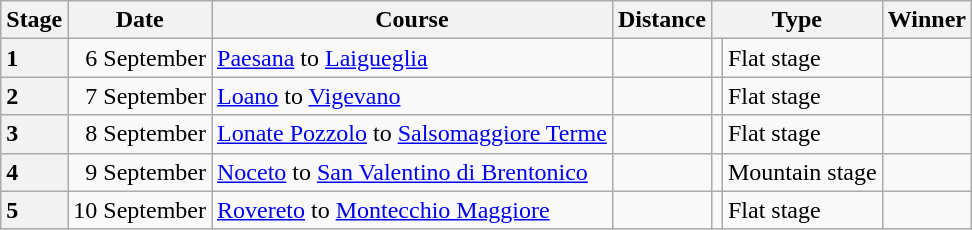<table class="wikitable">
<tr>
<th>Stage</th>
<th>Date</th>
<th>Course</th>
<th>Distance</th>
<th colspan="2">Type</th>
<th>Winner</th>
</tr>
<tr>
<th style="text-align:left">1</th>
<td align=right>6 September</td>
<td><a href='#'>Paesana</a> to <a href='#'>Laigueglia</a></td>
<td style="text-align:center;"></td>
<td></td>
<td>Flat stage</td>
<td></td>
</tr>
<tr>
<th style="text-align:left">2</th>
<td align=right>7 September</td>
<td><a href='#'>Loano</a> to <a href='#'>Vigevano</a></td>
<td style="text-align:center;"></td>
<td></td>
<td>Flat stage</td>
<td></td>
</tr>
<tr>
<th style="text-align:left">3</th>
<td align=right>8 September</td>
<td><a href='#'>Lonate Pozzolo</a> to <a href='#'>Salsomaggiore Terme</a></td>
<td style="text-align:center;"></td>
<td></td>
<td>Flat stage</td>
<td></td>
</tr>
<tr>
<th style="text-align:left">4</th>
<td align=right>9 September</td>
<td><a href='#'>Noceto</a> to <a href='#'>San Valentino di Brentonico</a></td>
<td style="text-align:center;"></td>
<td></td>
<td>Mountain stage</td>
<td></td>
</tr>
<tr>
<th style="text-align:left">5</th>
<td align=right>10 September</td>
<td><a href='#'>Rovereto</a> to <a href='#'>Montecchio Maggiore</a></td>
<td style="text-align:center;"></td>
<td></td>
<td>Flat stage</td>
<td></td>
</tr>
</table>
